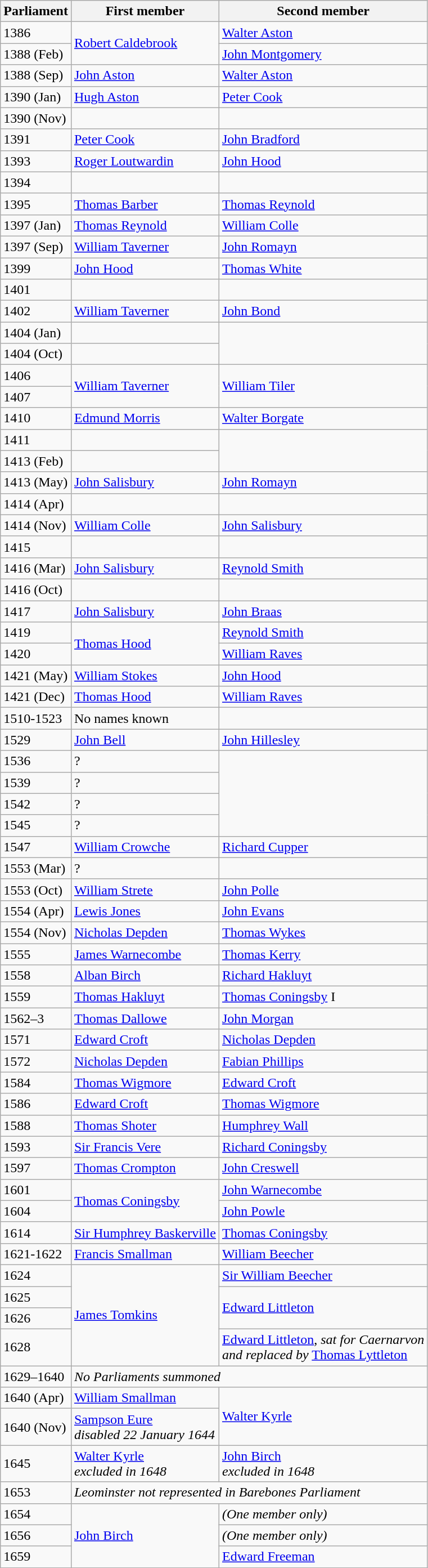<table class="wikitable">
<tr>
<th>Parliament</th>
<th>First member</th>
<th>Second member</th>
</tr>
<tr>
<td>1386</td>
<td rowspan="2"><a href='#'>Robert Caldebrook</a></td>
<td><a href='#'>Walter Aston</a></td>
</tr>
<tr>
<td>1388 (Feb)</td>
<td><a href='#'>John Montgomery</a></td>
</tr>
<tr>
<td>1388 (Sep)</td>
<td><a href='#'>John Aston</a></td>
<td><a href='#'>Walter Aston</a></td>
</tr>
<tr>
<td>1390 (Jan)</td>
<td><a href='#'>Hugh Aston</a></td>
<td><a href='#'>Peter Cook</a></td>
</tr>
<tr>
<td>1390 (Nov)</td>
<td></td>
</tr>
<tr>
<td>1391</td>
<td><a href='#'>Peter Cook</a></td>
<td><a href='#'>John Bradford</a></td>
</tr>
<tr>
<td>1393</td>
<td><a href='#'>Roger Loutwardin</a></td>
<td><a href='#'>John Hood</a></td>
</tr>
<tr>
<td>1394</td>
<td></td>
</tr>
<tr>
<td>1395</td>
<td><a href='#'>Thomas Barber</a></td>
<td><a href='#'>Thomas Reynold</a></td>
</tr>
<tr>
<td>1397 (Jan)</td>
<td><a href='#'>Thomas Reynold</a></td>
<td><a href='#'>William Colle</a></td>
</tr>
<tr>
<td>1397 (Sep)</td>
<td><a href='#'>William Taverner</a></td>
<td><a href='#'>John Romayn</a></td>
</tr>
<tr>
<td>1399</td>
<td><a href='#'>John Hood</a></td>
<td><a href='#'>Thomas White</a></td>
</tr>
<tr>
<td>1401</td>
<td></td>
</tr>
<tr>
<td>1402</td>
<td><a href='#'>William Taverner</a></td>
<td><a href='#'>John Bond</a></td>
</tr>
<tr>
<td>1404 (Jan)</td>
<td></td>
</tr>
<tr>
<td>1404 (Oct)</td>
<td></td>
</tr>
<tr>
<td>1406</td>
<td rowspan="2"><a href='#'>William Taverner</a></td>
<td rowspan="2"><a href='#'>William Tiler</a></td>
</tr>
<tr>
<td>1407</td>
</tr>
<tr>
<td>1410</td>
<td><a href='#'>Edmund Morris</a></td>
<td><a href='#'>Walter Borgate</a></td>
</tr>
<tr>
<td>1411</td>
<td></td>
</tr>
<tr>
<td>1413 (Feb)</td>
<td></td>
</tr>
<tr>
<td>1413 (May)</td>
<td><a href='#'>John Salisbury</a></td>
<td><a href='#'>John Romayn</a></td>
</tr>
<tr>
<td>1414 (Apr)</td>
<td></td>
</tr>
<tr>
<td>1414 (Nov)</td>
<td><a href='#'>William Colle</a></td>
<td><a href='#'>John Salisbury</a></td>
</tr>
<tr>
<td>1415</td>
<td></td>
</tr>
<tr>
<td>1416 (Mar)</td>
<td><a href='#'>John Salisbury</a></td>
<td><a href='#'>Reynold Smith</a></td>
</tr>
<tr>
<td>1416 (Oct)</td>
<td></td>
</tr>
<tr>
<td>1417</td>
<td><a href='#'>John Salisbury</a></td>
<td><a href='#'>John Braas</a></td>
</tr>
<tr>
<td>1419</td>
<td rowspan="2"><a href='#'>Thomas Hood</a></td>
<td><a href='#'>Reynold Smith</a></td>
</tr>
<tr>
<td>1420</td>
<td><a href='#'>William Raves</a></td>
</tr>
<tr>
<td>1421 (May)</td>
<td><a href='#'>William Stokes</a></td>
<td><a href='#'>John Hood</a></td>
</tr>
<tr>
<td>1421 (Dec)</td>
<td><a href='#'>Thomas Hood</a></td>
<td><a href='#'>William Raves</a></td>
</tr>
<tr>
<td>1510-1523</td>
<td>No names known</td>
</tr>
<tr>
<td>1529</td>
<td><a href='#'>John Bell</a></td>
<td><a href='#'>John Hillesley</a>  </td>
</tr>
<tr>
<td>1536</td>
<td>?</td>
</tr>
<tr>
<td>1539</td>
<td>?</td>
</tr>
<tr>
<td>1542</td>
<td>?</td>
</tr>
<tr>
<td>1545</td>
<td>?</td>
</tr>
<tr>
<td>1547</td>
<td><a href='#'>William Crowche</a></td>
<td><a href='#'>Richard Cupper</a>  </td>
</tr>
<tr>
<td>1553 (Mar)</td>
<td>?</td>
</tr>
<tr>
<td>1553 (Oct)</td>
<td><a href='#'>William Strete</a></td>
<td><a href='#'>John Polle</a>  </td>
</tr>
<tr>
<td>1554 (Apr)</td>
<td><a href='#'>Lewis Jones</a></td>
<td><a href='#'>John Evans</a>  </td>
</tr>
<tr>
<td>1554 (Nov)</td>
<td><a href='#'>Nicholas Depden</a></td>
<td><a href='#'>Thomas Wykes</a>  </td>
</tr>
<tr>
<td>1555</td>
<td><a href='#'>James Warnecombe</a></td>
<td><a href='#'>Thomas Kerry</a>  </td>
</tr>
<tr>
<td>1558</td>
<td><a href='#'>Alban Birch</a></td>
<td><a href='#'>Richard Hakluyt</a>  </td>
</tr>
<tr>
<td>1559</td>
<td><a href='#'>Thomas Hakluyt</a></td>
<td><a href='#'>Thomas Coningsby</a> I</td>
</tr>
<tr>
<td>1562–3</td>
<td><a href='#'>Thomas Dallowe</a></td>
<td><a href='#'>John Morgan</a></td>
</tr>
<tr>
<td>1571</td>
<td><a href='#'>Edward Croft</a></td>
<td><a href='#'>Nicholas Depden</a>  </td>
</tr>
<tr>
<td>1572</td>
<td><a href='#'>Nicholas Depden</a></td>
<td><a href='#'>Fabian Phillips</a></td>
</tr>
<tr>
<td>1584</td>
<td><a href='#'>Thomas Wigmore</a></td>
<td><a href='#'>Edward Croft</a></td>
</tr>
<tr>
<td>1586</td>
<td><a href='#'>Edward Croft</a></td>
<td><a href='#'>Thomas Wigmore</a></td>
</tr>
<tr>
<td>1588</td>
<td><a href='#'>Thomas Shoter</a></td>
<td><a href='#'>Humphrey Wall</a></td>
</tr>
<tr>
<td>1593</td>
<td><a href='#'>Sir Francis Vere</a></td>
<td><a href='#'>Richard Coningsby</a></td>
</tr>
<tr>
<td>1597</td>
<td><a href='#'>Thomas Crompton</a></td>
<td><a href='#'>John Creswell</a></td>
</tr>
<tr>
<td>1601</td>
<td rowspan="2"><a href='#'>Thomas Coningsby</a></td>
<td><a href='#'>John Warnecombe</a></td>
</tr>
<tr>
<td>1604</td>
<td><a href='#'>John Powle</a></td>
</tr>
<tr>
<td>1614</td>
<td><a href='#'>Sir Humphrey Baskerville</a></td>
<td><a href='#'>Thomas Coningsby</a></td>
</tr>
<tr>
<td>1621-1622</td>
<td><a href='#'>Francis Smallman</a></td>
<td><a href='#'>William Beecher</a></td>
</tr>
<tr>
<td>1624</td>
<td rowspan="4"><a href='#'>James Tomkins</a></td>
<td><a href='#'>Sir William Beecher</a></td>
</tr>
<tr>
<td>1625</td>
<td rowspan="2"><a href='#'>Edward Littleton</a></td>
</tr>
<tr>
<td>1626</td>
</tr>
<tr>
<td>1628</td>
<td><a href='#'>Edward Littleton</a>, <em>sat for Caernarvon <br> and replaced by</em> <a href='#'>Thomas Lyttleton</a></td>
</tr>
<tr>
<td>1629–1640</td>
<td colspan = "2"><em>No Parliaments summoned</em></td>
</tr>
<tr>
<td>1640 (Apr)</td>
<td><a href='#'>William Smallman</a></td>
<td rowspan="2"><a href='#'>Walter Kyrle</a></td>
</tr>
<tr>
<td>1640 (Nov)</td>
<td><a href='#'>Sampson Eure</a> <br> <em>disabled 22 January 1644</em></td>
</tr>
<tr>
<td>1645</td>
<td><a href='#'>Walter Kyrle</a><br> <em> excluded in 1648</em></td>
<td><a href='#'>John Birch</a> <br> <em> excluded in 1648</em></td>
</tr>
<tr>
<td>1653</td>
<td colspan = "2"><em>Leominster not represented in Barebones Parliament</em></td>
</tr>
<tr>
<td>1654</td>
<td rowspan="3"><a href='#'>John Birch</a></td>
<td><em>(One member only)</em></td>
</tr>
<tr>
<td>1656</td>
<td><em>(One member only)</em></td>
</tr>
<tr>
<td>1659</td>
<td><a href='#'>Edward Freeman</a></td>
</tr>
</table>
